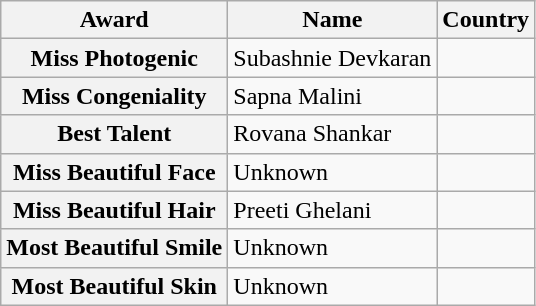<table class="wikitable">
<tr>
<th>Award</th>
<th>Name</th>
<th>Country</th>
</tr>
<tr>
<th>Miss Photogenic</th>
<td>Subashnie Devkaran</td>
<td></td>
</tr>
<tr>
<th>Miss Congeniality</th>
<td>Sapna Malini</td>
<td></td>
</tr>
<tr>
<th>Best Talent</th>
<td>Rovana Shankar</td>
<td></td>
</tr>
<tr>
<th>Miss Beautiful Face</th>
<td>Unknown</td>
<td></td>
</tr>
<tr>
<th>Miss Beautiful Hair</th>
<td>Preeti Ghelani</td>
<td></td>
</tr>
<tr>
<th>Most Beautiful Smile</th>
<td>Unknown</td>
<td></td>
</tr>
<tr>
<th>Most Beautiful Skin</th>
<td>Unknown</td>
<td></td>
</tr>
</table>
